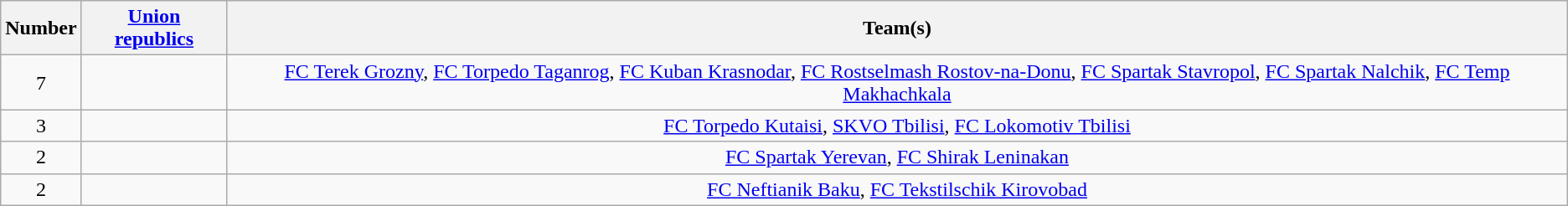<table class="wikitable" style="text-align:center">
<tr>
<th>Number</th>
<th><a href='#'>Union republics</a></th>
<th>Team(s)</th>
</tr>
<tr>
<td rowspan="1">7</td>
<td align="left"></td>
<td><a href='#'>FC Terek Grozny</a>, <a href='#'>FC Torpedo Taganrog</a>, <a href='#'>FC Kuban Krasnodar</a>, <a href='#'>FC Rostselmash Rostov-na-Donu</a>, <a href='#'>FC Spartak Stavropol</a>, <a href='#'>FC Spartak Nalchik</a>, <a href='#'>FC Temp Makhachkala</a></td>
</tr>
<tr>
<td rowspan="1">3</td>
<td align="left"></td>
<td><a href='#'>FC Torpedo Kutaisi</a>, <a href='#'>SKVO Tbilisi</a>, <a href='#'>FC Lokomotiv Tbilisi</a></td>
</tr>
<tr>
<td rowspan="1">2</td>
<td align="left"></td>
<td><a href='#'>FC Spartak Yerevan</a>, <a href='#'>FC Shirak Leninakan</a></td>
</tr>
<tr>
<td rowspan="1">2</td>
<td align="left"></td>
<td><a href='#'>FC Neftianik Baku</a>, <a href='#'>FC Tekstilschik Kirovobad</a></td>
</tr>
</table>
